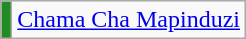<table class="wikitable">
<tr>
<td style="background:#228B22"></td>
<td><a href='#'>Chama Cha Mapinduzi</a></td>
</tr>
</table>
